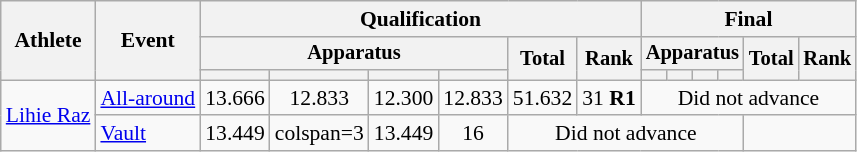<table class="wikitable" style="font-size:90%">
<tr>
<th rowspan=3>Athlete</th>
<th rowspan=3>Event</th>
<th colspan=6>Qualification</th>
<th colspan=6>Final</th>
</tr>
<tr style="font-size:95%">
<th colspan=4>Apparatus</th>
<th rowspan=2>Total</th>
<th rowspan=2>Rank</th>
<th colspan=4>Apparatus</th>
<th rowspan=2>Total</th>
<th rowspan=2>Rank</th>
</tr>
<tr style="font-size:95%">
<th></th>
<th></th>
<th></th>
<th></th>
<th></th>
<th></th>
<th></th>
<th></th>
</tr>
<tr align=center>
<td align=left rowspan=2><a href='#'>Lihie Raz</a></td>
<td align=left><a href='#'>All-around</a></td>
<td>13.666</td>
<td>12.833</td>
<td>12.300</td>
<td>12.833</td>
<td>51.632</td>
<td>31 <strong>R1</strong></td>
<td colspan=6>Did not advance</td>
</tr>
<tr align=center>
<td align=left><a href='#'>Vault</a></td>
<td>13.449</td>
<td>colspan=3 </td>
<td>13.449</td>
<td>16</td>
<td colspan=6>Did not advance</td>
</tr>
</table>
